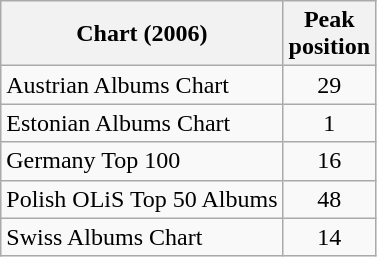<table class="wikitable sortable">
<tr>
<th>Chart (2006)</th>
<th>Peak<br>position</th>
</tr>
<tr>
<td>Austrian Albums Chart</td>
<td align="center">29</td>
</tr>
<tr>
<td>Estonian Albums Chart</td>
<td align="center">1</td>
</tr>
<tr>
<td>Germany Top 100</td>
<td align="center">16</td>
</tr>
<tr>
<td>Polish OLiS Top 50 Albums</td>
<td align="center">48</td>
</tr>
<tr>
<td>Swiss Albums Chart</td>
<td align="center">14</td>
</tr>
</table>
